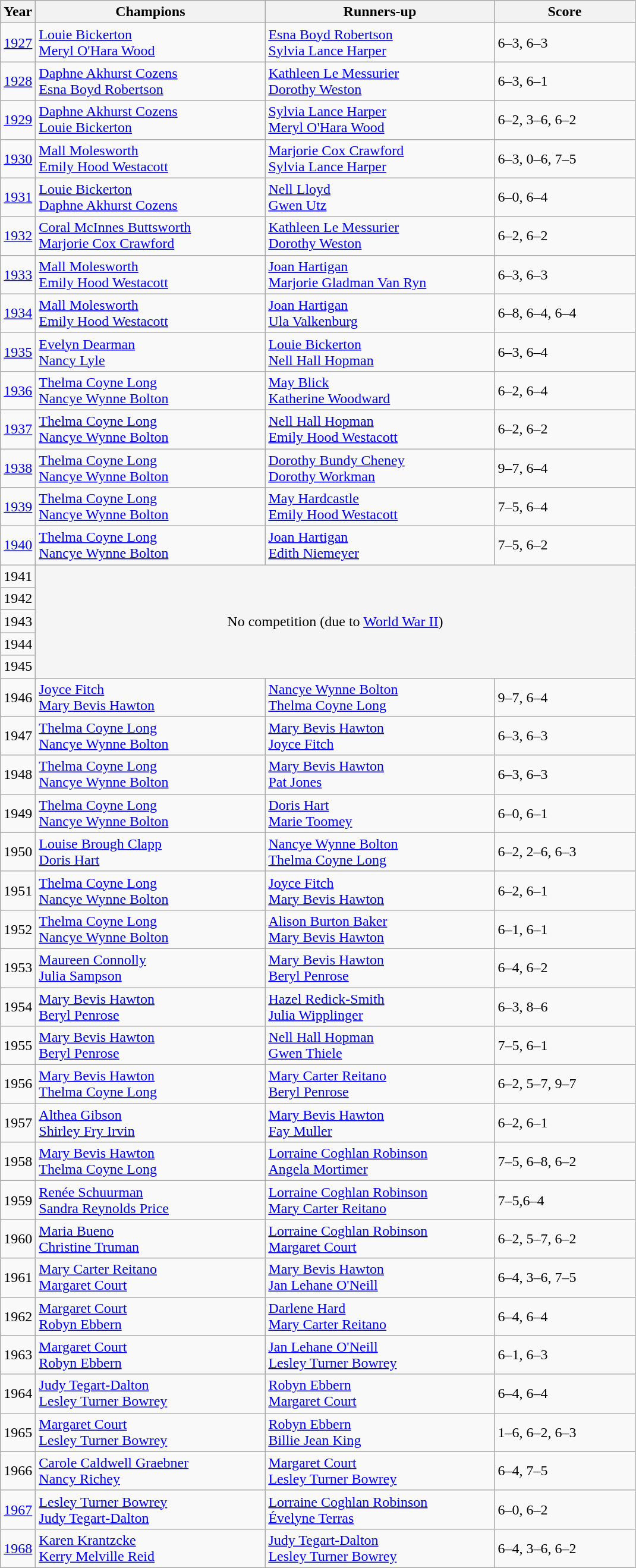<table class="wikitable sortable">
<tr>
<th>Year</th>
<th width=250>Champions</th>
<th width=250>Runners-up</th>
<th width=150 class="unsortable">Score</th>
</tr>
<tr>
<td><a href='#'>1927</a></td>
<td> <a href='#'>Louie Bickerton</a> <br> <a href='#'>Meryl O'Hara Wood</a></td>
<td> <a href='#'>Esna Boyd Robertson</a> <br> <a href='#'>Sylvia Lance Harper</a></td>
<td>6–3, 6–3</td>
</tr>
<tr>
<td><a href='#'>1928</a></td>
<td> <a href='#'>Daphne Akhurst Cozens</a> <br> <a href='#'>Esna Boyd Robertson</a></td>
<td> <a href='#'>Kathleen Le Messurier</a> <br> <a href='#'>Dorothy Weston</a></td>
<td>6–3, 6–1</td>
</tr>
<tr>
<td><a href='#'>1929</a></td>
<td> <a href='#'>Daphne Akhurst Cozens</a> <br> <a href='#'>Louie Bickerton</a></td>
<td> <a href='#'>Sylvia Lance Harper</a> <br> <a href='#'>Meryl O'Hara Wood</a></td>
<td>6–2, 3–6, 6–2</td>
</tr>
<tr>
<td><a href='#'>1930</a></td>
<td> <a href='#'>Mall Molesworth</a> <br> <a href='#'>Emily Hood Westacott</a></td>
<td> <a href='#'>Marjorie Cox Crawford</a> <br> <a href='#'>Sylvia Lance Harper</a></td>
<td>6–3, 0–6, 7–5</td>
</tr>
<tr>
<td><a href='#'>1931</a></td>
<td> <a href='#'>Louie Bickerton</a> <br> <a href='#'>Daphne Akhurst Cozens</a></td>
<td> <a href='#'>Nell Lloyd</a> <br> <a href='#'>Gwen Utz</a></td>
<td>6–0, 6–4</td>
</tr>
<tr>
<td><a href='#'>1932</a></td>
<td> <a href='#'>Coral McInnes Buttsworth</a> <br> <a href='#'>Marjorie Cox Crawford</a></td>
<td> <a href='#'>Kathleen Le Messurier</a> <br> <a href='#'>Dorothy Weston</a></td>
<td>6–2, 6–2</td>
</tr>
<tr>
<td><a href='#'>1933</a></td>
<td> <a href='#'>Mall Molesworth</a> <br> <a href='#'>Emily Hood Westacott</a></td>
<td> <a href='#'>Joan Hartigan</a> <br> <a href='#'>Marjorie Gladman Van Ryn</a></td>
<td>6–3, 6–3</td>
</tr>
<tr>
<td><a href='#'>1934</a></td>
<td> <a href='#'>Mall Molesworth</a> <br> <a href='#'>Emily Hood Westacott</a></td>
<td> <a href='#'>Joan Hartigan</a> <br> <a href='#'>Ula Valkenburg</a></td>
<td>6–8, 6–4, 6–4</td>
</tr>
<tr>
<td><a href='#'>1935</a></td>
<td> <a href='#'>Evelyn Dearman</a> <br> <a href='#'>Nancy Lyle</a></td>
<td> <a href='#'>Louie Bickerton</a> <br> <a href='#'>Nell Hall Hopman</a></td>
<td>6–3, 6–4</td>
</tr>
<tr>
<td><a href='#'>1936</a></td>
<td> <a href='#'>Thelma Coyne Long</a> <br> <a href='#'>Nancye Wynne Bolton</a></td>
<td> <a href='#'>May Blick</a> <br> <a href='#'>Katherine Woodward</a></td>
<td>6–2, 6–4</td>
</tr>
<tr>
<td><a href='#'>1937</a></td>
<td> <a href='#'>Thelma Coyne Long</a> <br> <a href='#'>Nancye Wynne Bolton</a></td>
<td> <a href='#'>Nell Hall Hopman</a> <br> <a href='#'>Emily Hood Westacott</a></td>
<td>6–2, 6–2</td>
</tr>
<tr>
<td><a href='#'>1938</a></td>
<td> <a href='#'>Thelma Coyne Long</a> <br> <a href='#'>Nancye Wynne Bolton</a></td>
<td> <a href='#'>Dorothy Bundy Cheney</a> <br> <a href='#'>Dorothy Workman</a></td>
<td>9–7, 6–4</td>
</tr>
<tr>
<td><a href='#'>1939</a></td>
<td> <a href='#'>Thelma Coyne Long</a> <br> <a href='#'>Nancye Wynne Bolton</a></td>
<td> <a href='#'>May Hardcastle</a> <br> <a href='#'>Emily Hood Westacott</a></td>
<td>7–5, 6–4</td>
</tr>
<tr>
<td><a href='#'>1940</a></td>
<td> <a href='#'>Thelma Coyne Long</a> <br> <a href='#'>Nancye Wynne Bolton</a></td>
<td> <a href='#'>Joan Hartigan</a> <br> <a href='#'>Edith Niemeyer</a></td>
<td>7–5, 6–2</td>
</tr>
<tr>
<td>1941</td>
<td rowspan="5" colspan="3" align="center" bgcolor="#F5F5F5">No competition (due to <a href='#'>World War II</a>)</td>
</tr>
<tr>
<td>1942</td>
</tr>
<tr>
<td>1943</td>
</tr>
<tr>
<td>1944</td>
</tr>
<tr>
<td>1945</td>
</tr>
<tr>
<td>1946</td>
<td> <a href='#'>Joyce Fitch</a> <br> <a href='#'>Mary Bevis Hawton</a></td>
<td> <a href='#'>Nancye Wynne Bolton</a> <br> <a href='#'>Thelma Coyne Long</a></td>
<td>9–7, 6–4</td>
</tr>
<tr>
<td>1947</td>
<td> <a href='#'>Thelma Coyne Long</a> <br> <a href='#'>Nancye Wynne Bolton</a></td>
<td> <a href='#'>Mary Bevis Hawton</a> <br> <a href='#'>Joyce Fitch</a></td>
<td>6–3, 6–3</td>
</tr>
<tr>
<td>1948</td>
<td> <a href='#'>Thelma Coyne Long</a> <br> <a href='#'>Nancye Wynne Bolton</a></td>
<td> <a href='#'>Mary Bevis Hawton</a> <br> <a href='#'>Pat Jones</a></td>
<td>6–3, 6–3</td>
</tr>
<tr>
<td>1949</td>
<td> <a href='#'>Thelma Coyne Long</a> <br> <a href='#'>Nancye Wynne Bolton</a></td>
<td> <a href='#'>Doris Hart</a> <br> <a href='#'>Marie Toomey</a></td>
<td>6–0, 6–1</td>
</tr>
<tr>
<td>1950</td>
<td> <a href='#'>Louise Brough Clapp</a> <br> <a href='#'>Doris Hart</a></td>
<td> <a href='#'>Nancye Wynne Bolton</a> <br> <a href='#'>Thelma Coyne Long</a></td>
<td>6–2, 2–6, 6–3</td>
</tr>
<tr>
<td>1951</td>
<td> <a href='#'>Thelma Coyne Long</a> <br> <a href='#'>Nancye Wynne Bolton</a></td>
<td> <a href='#'>Joyce Fitch</a> <br> <a href='#'>Mary Bevis Hawton</a></td>
<td>6–2, 6–1</td>
</tr>
<tr>
<td>1952</td>
<td> <a href='#'>Thelma Coyne Long</a> <br> <a href='#'>Nancye Wynne Bolton</a></td>
<td> <a href='#'>Alison Burton Baker</a> <br> <a href='#'>Mary Bevis Hawton</a></td>
<td>6–1, 6–1</td>
</tr>
<tr>
<td>1953</td>
<td> <a href='#'>Maureen Connolly</a> <br> <a href='#'>Julia Sampson</a></td>
<td> <a href='#'>Mary Bevis Hawton</a> <br> <a href='#'>Beryl Penrose</a></td>
<td>6–4, 6–2</td>
</tr>
<tr>
<td>1954</td>
<td> <a href='#'>Mary Bevis Hawton</a> <br> <a href='#'>Beryl Penrose</a></td>
<td> <a href='#'>Hazel Redick-Smith</a> <br> <a href='#'>Julia Wipplinger</a></td>
<td>6–3, 8–6</td>
</tr>
<tr>
<td>1955</td>
<td> <a href='#'>Mary Bevis Hawton</a> <br> <a href='#'>Beryl Penrose</a></td>
<td> <a href='#'>Nell Hall Hopman</a> <br> <a href='#'>Gwen Thiele</a></td>
<td>7–5, 6–1</td>
</tr>
<tr>
<td>1956</td>
<td> <a href='#'>Mary Bevis Hawton</a> <br> <a href='#'>Thelma Coyne Long</a></td>
<td> <a href='#'>Mary Carter Reitano</a> <br> <a href='#'>Beryl Penrose</a></td>
<td>6–2, 5–7, 9–7</td>
</tr>
<tr>
<td>1957</td>
<td> <a href='#'>Althea Gibson</a> <br> <a href='#'>Shirley Fry Irvin</a></td>
<td> <a href='#'>Mary Bevis Hawton</a> <br> <a href='#'>Fay Muller</a></td>
<td>6–2, 6–1</td>
</tr>
<tr>
<td>1958</td>
<td> <a href='#'>Mary Bevis Hawton</a> <br> <a href='#'>Thelma Coyne Long</a></td>
<td> <a href='#'>Lorraine Coghlan Robinson</a> <br> <a href='#'>Angela Mortimer</a></td>
<td>7–5, 6–8, 6–2</td>
</tr>
<tr>
<td>1959</td>
<td> <a href='#'>Renée Schuurman</a> <br> <a href='#'>Sandra Reynolds Price</a></td>
<td> <a href='#'>Lorraine Coghlan Robinson</a> <br> <a href='#'>Mary Carter Reitano</a></td>
<td>7–5,6–4</td>
</tr>
<tr>
<td>1960</td>
<td> <a href='#'>Maria Bueno</a> <br> <a href='#'>Christine Truman</a></td>
<td> <a href='#'>Lorraine Coghlan Robinson</a> <br> <a href='#'>Margaret Court</a></td>
<td>6–2, 5–7, 6–2</td>
</tr>
<tr>
<td>1961</td>
<td> <a href='#'>Mary Carter Reitano</a> <br> <a href='#'>Margaret Court</a></td>
<td> <a href='#'>Mary Bevis Hawton</a> <br> <a href='#'>Jan Lehane O'Neill</a></td>
<td>6–4, 3–6, 7–5</td>
</tr>
<tr>
<td>1962</td>
<td> <a href='#'>Margaret Court</a> <br> <a href='#'>Robyn Ebbern</a></td>
<td> <a href='#'>Darlene Hard</a> <br> <a href='#'>Mary Carter Reitano</a></td>
<td>6–4, 6–4</td>
</tr>
<tr>
<td>1963</td>
<td> <a href='#'>Margaret Court</a> <br> <a href='#'>Robyn Ebbern</a></td>
<td> <a href='#'>Jan Lehane O'Neill</a> <br> <a href='#'>Lesley Turner Bowrey</a></td>
<td>6–1, 6–3</td>
</tr>
<tr>
<td>1964</td>
<td> <a href='#'>Judy Tegart-Dalton</a> <br> <a href='#'>Lesley Turner Bowrey</a></td>
<td> <a href='#'>Robyn Ebbern</a> <br> <a href='#'>Margaret Court</a></td>
<td>6–4, 6–4</td>
</tr>
<tr>
<td>1965</td>
<td> <a href='#'>Margaret Court</a> <br> <a href='#'>Lesley Turner Bowrey</a></td>
<td> <a href='#'>Robyn Ebbern</a> <br> <a href='#'>Billie Jean King</a></td>
<td>1–6, 6–2, 6–3</td>
</tr>
<tr>
<td>1966</td>
<td> <a href='#'>Carole Caldwell Graebner</a> <br> <a href='#'>Nancy Richey</a></td>
<td> <a href='#'>Margaret Court</a> <br> <a href='#'>Lesley Turner Bowrey</a></td>
<td>6–4, 7–5</td>
</tr>
<tr>
<td><a href='#'>1967</a></td>
<td> <a href='#'>Lesley Turner Bowrey</a> <br> <a href='#'>Judy Tegart-Dalton</a></td>
<td> <a href='#'>Lorraine Coghlan Robinson</a> <br> <a href='#'>Évelyne Terras</a></td>
<td>6–0, 6–2</td>
</tr>
<tr>
<td><a href='#'>1968</a></td>
<td> <a href='#'>Karen Krantzcke</a> <br>  <a href='#'>Kerry Melville Reid</a></td>
<td> <a href='#'>Judy Tegart-Dalton</a> <br>  <a href='#'>Lesley Turner Bowrey</a></td>
<td>6–4, 3–6, 6–2</td>
</tr>
</table>
